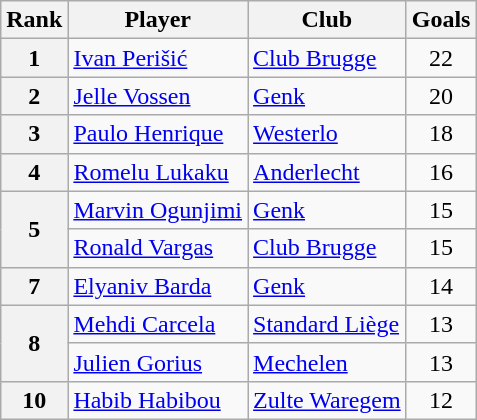<table class="wikitable" style="text-align:center">
<tr>
<th>Rank</th>
<th>Player</th>
<th>Club</th>
<th>Goals</th>
</tr>
<tr>
<th>1</th>
<td align="left"> <a href='#'>Ivan Perišić</a></td>
<td align="left"><a href='#'>Club Brugge</a></td>
<td>22</td>
</tr>
<tr>
<th>2</th>
<td align="left"> <a href='#'>Jelle Vossen</a></td>
<td align="left"><a href='#'>Genk</a></td>
<td>20</td>
</tr>
<tr>
<th>3</th>
<td align="left"> <a href='#'>Paulo Henrique</a></td>
<td align="left"><a href='#'>Westerlo</a></td>
<td>18</td>
</tr>
<tr>
<th>4</th>
<td align="left"> <a href='#'>Romelu Lukaku</a></td>
<td align="left"><a href='#'>Anderlecht</a></td>
<td>16</td>
</tr>
<tr>
<th rowspan="2">5</th>
<td align="left"> <a href='#'>Marvin Ogunjimi</a></td>
<td align="left"><a href='#'>Genk</a></td>
<td>15</td>
</tr>
<tr>
<td align="left"> <a href='#'>Ronald Vargas</a></td>
<td align="left"><a href='#'>Club Brugge</a></td>
<td>15</td>
</tr>
<tr>
<th>7</th>
<td align="left"> <a href='#'>Elyaniv Barda</a></td>
<td align="left"><a href='#'>Genk</a></td>
<td>14</td>
</tr>
<tr>
<th rowspan="2">8</th>
<td align="left"> <a href='#'>Mehdi Carcela</a></td>
<td align="left"><a href='#'>Standard Liège</a></td>
<td>13</td>
</tr>
<tr>
<td align="left"> <a href='#'>Julien Gorius</a></td>
<td align="left"><a href='#'>Mechelen</a></td>
<td>13</td>
</tr>
<tr>
<th>10</th>
<td align="left"> <a href='#'>Habib Habibou</a></td>
<td align="left"><a href='#'>Zulte Waregem</a></td>
<td>12</td>
</tr>
</table>
